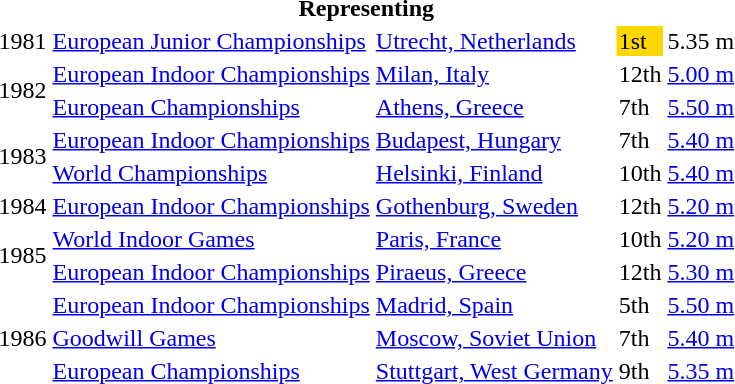<table>
<tr>
<th colspan="5">Representing </th>
</tr>
<tr>
<td>1981</td>
<td><a href='#'>European Junior Championships</a></td>
<td><a href='#'>Utrecht, Netherlands</a></td>
<td bgcolor=gold>1st</td>
<td>5.35 m</td>
</tr>
<tr>
<td rowspan=2>1982</td>
<td><a href='#'>European Indoor Championships</a></td>
<td><a href='#'>Milan, Italy</a></td>
<td>12th</td>
<td><a href='#'>5.00 m</a></td>
</tr>
<tr>
<td><a href='#'>European Championships</a></td>
<td><a href='#'>Athens, Greece</a></td>
<td>7th</td>
<td><a href='#'>5.50 m</a></td>
</tr>
<tr>
<td rowspan=2>1983</td>
<td><a href='#'>European Indoor Championships</a></td>
<td><a href='#'>Budapest, Hungary</a></td>
<td>7th</td>
<td><a href='#'>5.40 m</a></td>
</tr>
<tr>
<td><a href='#'>World Championships</a></td>
<td><a href='#'>Helsinki, Finland</a></td>
<td>10th</td>
<td><a href='#'>5.40 m</a></td>
</tr>
<tr>
<td>1984</td>
<td><a href='#'>European Indoor Championships</a></td>
<td><a href='#'>Gothenburg, Sweden</a></td>
<td>12th</td>
<td><a href='#'>5.20 m</a></td>
</tr>
<tr>
<td rowspan=2>1985</td>
<td><a href='#'>World Indoor Games</a></td>
<td><a href='#'>Paris, France</a></td>
<td>10th</td>
<td><a href='#'>5.20 m</a></td>
</tr>
<tr>
<td><a href='#'>European Indoor Championships</a></td>
<td><a href='#'>Piraeus, Greece</a></td>
<td>12th</td>
<td><a href='#'>5.30 m</a></td>
</tr>
<tr>
<td rowspan=3>1986</td>
<td><a href='#'>European Indoor Championships</a></td>
<td><a href='#'>Madrid, Spain</a></td>
<td>5th</td>
<td><a href='#'>5.50 m</a></td>
</tr>
<tr>
<td><a href='#'>Goodwill Games</a></td>
<td><a href='#'>Moscow, Soviet Union</a></td>
<td>7th</td>
<td><a href='#'>5.40 m</a></td>
</tr>
<tr>
<td><a href='#'>European Championships</a></td>
<td><a href='#'>Stuttgart, West Germany</a></td>
<td>9th</td>
<td><a href='#'>5.35 m</a></td>
</tr>
</table>
